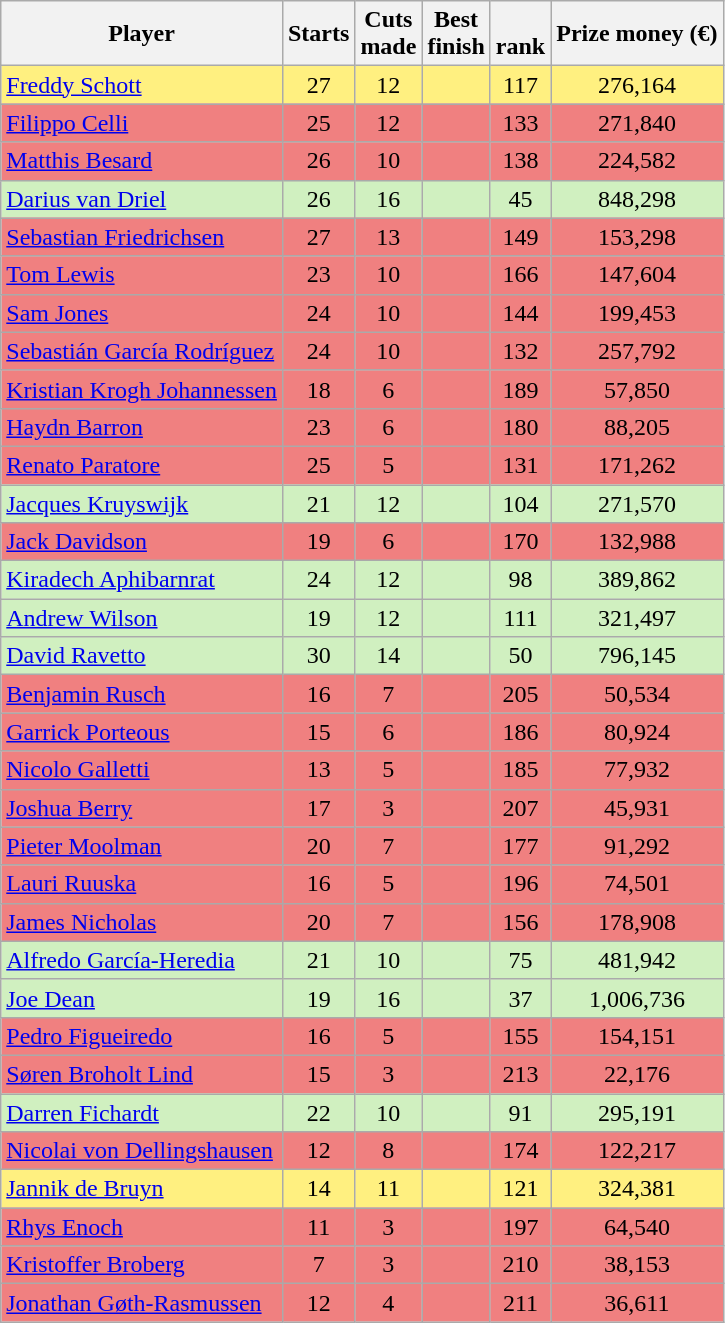<table class=" sortable wikitable" style="text-align:center">
<tr>
<th>Player</th>
<th>Starts</th>
<th>Cuts<br>made</th>
<th>Best<br>finish</th>
<th><br>rank</th>
<th>Prize money (€)</th>
</tr>
<tr style="background:#FFF080;">
<td align=left> <a href='#'>Freddy Schott</a></td>
<td>27</td>
<td>12</td>
<td></td>
<td>117</td>
<td>276,164</td>
</tr>
<tr style="background:#F08080;">
<td align=left> <a href='#'>Filippo Celli</a></td>
<td>25</td>
<td>12</td>
<td></td>
<td>133</td>
<td>271,840</td>
</tr>
<tr style="background:#F08080;">
<td align=left> <a href='#'>Matthis Besard</a></td>
<td>26</td>
<td>10</td>
<td></td>
<td>138</td>
<td>224,582</td>
</tr>
<tr style="background:#D0F0C0;">
<td align=left> <a href='#'>Darius van Driel</a></td>
<td>26</td>
<td>16</td>
<td></td>
<td>45</td>
<td>848,298</td>
</tr>
<tr style="background:#F08080;">
<td align=left> <a href='#'>Sebastian Friedrichsen</a></td>
<td>27</td>
<td>13</td>
<td></td>
<td>149</td>
<td>153,298</td>
</tr>
<tr style="background:#F08080;">
<td align=left> <a href='#'>Tom Lewis</a></td>
<td>23</td>
<td>10</td>
<td></td>
<td>166</td>
<td>147,604</td>
</tr>
<tr style="background:#F08080;">
<td align=left> <a href='#'>Sam Jones</a></td>
<td>24</td>
<td>10</td>
<td></td>
<td>144</td>
<td>199,453</td>
</tr>
<tr style="background:#F08080;">
<td align=left> <a href='#'>Sebastián García Rodríguez</a></td>
<td>24</td>
<td>10</td>
<td></td>
<td>132</td>
<td>257,792</td>
</tr>
<tr style="background:#F08080;">
<td align=left> <a href='#'>Kristian Krogh Johannessen</a></td>
<td>18</td>
<td>6</td>
<td></td>
<td>189</td>
<td>57,850</td>
</tr>
<tr style="background:#F08080;">
<td align=left> <a href='#'>Haydn Barron</a></td>
<td>23</td>
<td>6</td>
<td></td>
<td>180</td>
<td>88,205</td>
</tr>
<tr style="background:#F08080;">
<td align=left> <a href='#'>Renato Paratore</a></td>
<td>25</td>
<td>5</td>
<td></td>
<td>131</td>
<td>171,262</td>
</tr>
<tr style="background:#D0F0C0;">
<td align=left> <a href='#'>Jacques Kruyswijk</a></td>
<td>21</td>
<td>12</td>
<td></td>
<td>104</td>
<td>271,570</td>
</tr>
<tr style="background:#F08080;">
<td align=left> <a href='#'>Jack Davidson</a></td>
<td>19</td>
<td>6</td>
<td></td>
<td>170</td>
<td>132,988</td>
</tr>
<tr style="background:#D0F0C0;">
<td align=left> <a href='#'>Kiradech Aphibarnrat</a></td>
<td>24</td>
<td>12</td>
<td></td>
<td>98</td>
<td>389,862</td>
</tr>
<tr style="background:#D0F0C0;">
<td align=left> <a href='#'>Andrew Wilson</a></td>
<td>19</td>
<td>12</td>
<td></td>
<td>111</td>
<td>321,497</td>
</tr>
<tr style="background:#D0F0C0;">
<td align=left> <a href='#'>David Ravetto</a></td>
<td>30</td>
<td>14</td>
<td></td>
<td>50</td>
<td>796,145</td>
</tr>
<tr style="background:#F08080;">
<td align=left> <a href='#'>Benjamin Rusch</a></td>
<td>16</td>
<td>7</td>
<td></td>
<td>205</td>
<td>50,534</td>
</tr>
<tr style="background:#F08080;">
<td align=left> <a href='#'>Garrick Porteous</a></td>
<td>15</td>
<td>6</td>
<td></td>
<td>186</td>
<td>80,924</td>
</tr>
<tr style="background:#F08080;">
<td align=left> <a href='#'>Nicolo Galletti</a></td>
<td>13</td>
<td>5</td>
<td></td>
<td>185</td>
<td>77,932</td>
</tr>
<tr style="background:#F08080;">
<td align=left> <a href='#'>Joshua Berry</a></td>
<td>17</td>
<td>3</td>
<td></td>
<td>207</td>
<td>45,931</td>
</tr>
<tr style="background:#F08080;">
<td align=left> <a href='#'>Pieter Moolman</a></td>
<td>20</td>
<td>7</td>
<td></td>
<td>177</td>
<td>91,292</td>
</tr>
<tr style="background:#F08080;">
<td align=left> <a href='#'>Lauri Ruuska</a></td>
<td>16</td>
<td>5</td>
<td></td>
<td>196</td>
<td>74,501</td>
</tr>
<tr style="background:#F08080;">
<td align=left> <a href='#'>James Nicholas</a></td>
<td>20</td>
<td>7</td>
<td></td>
<td>156</td>
<td>178,908</td>
</tr>
<tr style="background:#D0F0C0;">
<td align=left> <a href='#'>Alfredo García-Heredia</a></td>
<td>21</td>
<td>10</td>
<td></td>
<td>75</td>
<td>481,942</td>
</tr>
<tr style="background:#D0F0C0;">
<td align=left> <a href='#'>Joe Dean</a></td>
<td>19</td>
<td>16</td>
<td></td>
<td>37</td>
<td>1,006,736</td>
</tr>
<tr style="background:#F08080;">
<td align=left> <a href='#'>Pedro Figueiredo</a></td>
<td>16</td>
<td>5</td>
<td></td>
<td>155</td>
<td>154,151</td>
</tr>
<tr style="background:#F08080;">
<td align=left> <a href='#'>Søren Broholt Lind</a></td>
<td>15</td>
<td>3</td>
<td></td>
<td>213</td>
<td>22,176</td>
</tr>
<tr style="background:#D0F0C0;">
<td align=left> <a href='#'>Darren Fichardt</a></td>
<td>22</td>
<td>10</td>
<td></td>
<td>91</td>
<td>295,191</td>
</tr>
<tr style="background:#F08080;">
<td align=left> <a href='#'>Nicolai von Dellingshausen</a></td>
<td>12</td>
<td>8</td>
<td></td>
<td>174</td>
<td>122,217</td>
</tr>
<tr style="background:#FFF080;">
<td align=left> <a href='#'>Jannik de Bruyn</a></td>
<td>14</td>
<td>11</td>
<td></td>
<td>121</td>
<td>324,381</td>
</tr>
<tr style="background:#F08080;">
<td align=left> <a href='#'>Rhys Enoch</a></td>
<td>11</td>
<td>3</td>
<td></td>
<td>197</td>
<td>64,540</td>
</tr>
<tr style="background:#F08080;">
<td align=left> <a href='#'>Kristoffer Broberg</a></td>
<td>7</td>
<td>3</td>
<td></td>
<td>210</td>
<td>38,153</td>
</tr>
<tr style="background:#F08080;">
<td align=left> <a href='#'>Jonathan Gøth-Rasmussen</a></td>
<td>12</td>
<td>4</td>
<td></td>
<td>211</td>
<td>36,611</td>
</tr>
</table>
